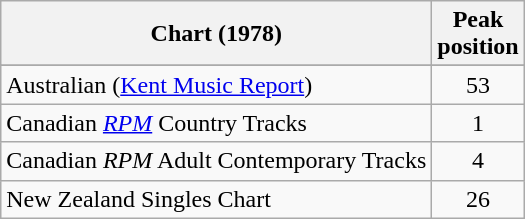<table class="wikitable sortable">
<tr>
<th>Chart (1978)</th>
<th>Peak<br>position</th>
</tr>
<tr>
</tr>
<tr>
</tr>
<tr>
<td>Australian (<a href='#'>Kent Music Report</a>)</td>
<td align="center">53</td>
</tr>
<tr>
<td>Canadian <em><a href='#'>RPM</a></em> Country Tracks</td>
<td align="center">1</td>
</tr>
<tr>
<td>Canadian <em>RPM</em> Adult Contemporary Tracks</td>
<td align="center">4</td>
</tr>
<tr>
<td>New Zealand Singles Chart</td>
<td align="center">26</td>
</tr>
</table>
